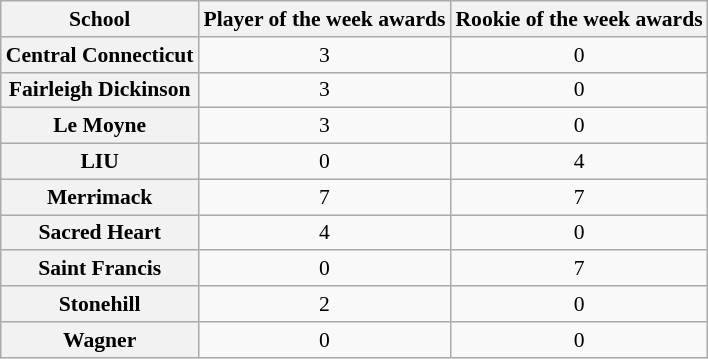<table class="wikitable sortable" style="text-align: center;font-size:90%;">
<tr>
<th>School</th>
<th>Player of the week awards</th>
<th>Rookie of the week awards</th>
</tr>
<tr>
<th style=>Central Connecticut</th>
<td>3</td>
<td>0</td>
</tr>
<tr>
<th style=>Fairleigh Dickinson</th>
<td>3</td>
<td>0</td>
</tr>
<tr>
<th style=>Le Moyne</th>
<td>3</td>
<td>0</td>
</tr>
<tr>
<th style=>LIU</th>
<td>0</td>
<td>4</td>
</tr>
<tr>
<th style=>Merrimack</th>
<td>7</td>
<td>7</td>
</tr>
<tr>
<th style=>Sacred Heart</th>
<td>4</td>
<td>0</td>
</tr>
<tr>
<th style=>Saint Francis</th>
<td>0</td>
<td>7</td>
</tr>
<tr>
<th style=>Stonehill</th>
<td>2</td>
<td>0</td>
</tr>
<tr>
<th style=>Wagner</th>
<td>0</td>
<td>0</td>
</tr>
</table>
